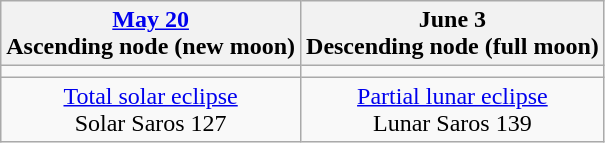<table class="wikitable">
<tr>
<th><a href='#'>May 20</a><br>Ascending node (new moon)</th>
<th>June 3<br>Descending node (full moon)</th>
</tr>
<tr>
<td></td>
<td></td>
</tr>
<tr align=center>
<td><a href='#'>Total solar eclipse</a><br>Solar Saros 127</td>
<td><a href='#'>Partial lunar eclipse</a><br>Lunar Saros 139</td>
</tr>
</table>
